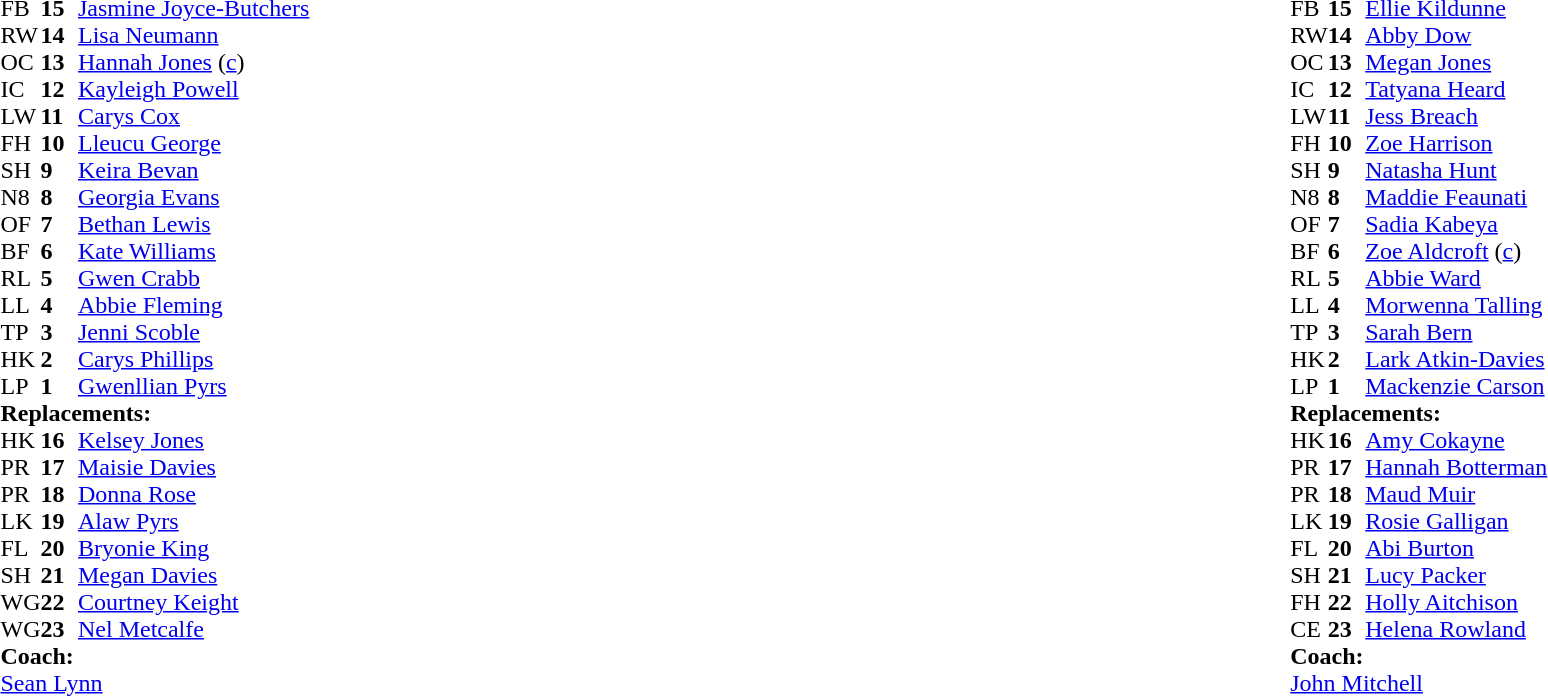<table style="width:100%">
<tr>
<td style="vertical-align:top; width:50%"><br><table cellspacing="0" cellpadding="0">
<tr>
<th width="25"></th>
<th width="25"></th>
</tr>
<tr>
<td>FB</td>
<td><strong>15</strong></td>
<td><a href='#'>Jasmine Joyce-Butchers</a></td>
<td></td>
<td></td>
</tr>
<tr>
<td>RW</td>
<td><strong>14</strong></td>
<td><a href='#'>Lisa Neumann</a></td>
</tr>
<tr>
<td>OC</td>
<td><strong>13</strong></td>
<td><a href='#'>Hannah Jones</a> (<a href='#'>c</a>)</td>
</tr>
<tr>
<td>IC</td>
<td><strong>12</strong></td>
<td><a href='#'>Kayleigh Powell</a></td>
</tr>
<tr>
<td>LW</td>
<td><strong>11</strong></td>
<td><a href='#'>Carys Cox</a></td>
</tr>
<tr>
<td>FH</td>
<td><strong>10</strong></td>
<td><a href='#'>Lleucu George</a></td>
<td></td>
<td></td>
</tr>
<tr>
<td>SH</td>
<td><strong>9</strong></td>
<td><a href='#'>Keira Bevan</a></td>
<td></td>
<td></td>
</tr>
<tr>
<td>N8</td>
<td><strong>8</strong></td>
<td><a href='#'>Georgia Evans</a></td>
</tr>
<tr>
<td>OF</td>
<td><strong>7</strong></td>
<td><a href='#'>Bethan Lewis</a></td>
</tr>
<tr>
<td>BF</td>
<td><strong>6</strong></td>
<td><a href='#'>Kate Williams</a></td>
</tr>
<tr>
<td>RL</td>
<td><strong>5</strong></td>
<td><a href='#'>Gwen Crabb</a></td>
<td></td>
<td></td>
</tr>
<tr>
<td>LL</td>
<td><strong>4</strong></td>
<td><a href='#'>Abbie Fleming</a></td>
<td></td>
<td></td>
</tr>
<tr>
<td>TP</td>
<td><strong>3</strong></td>
<td><a href='#'>Jenni Scoble</a></td>
<td></td>
<td></td>
</tr>
<tr>
<td>HK</td>
<td><strong>2</strong></td>
<td><a href='#'>Carys Phillips</a></td>
<td></td>
<td></td>
</tr>
<tr>
<td>LP</td>
<td><strong>1</strong></td>
<td><a href='#'>Gwenllian Pyrs</a></td>
<td></td>
<td></td>
</tr>
<tr>
<td colspan=3><strong>Replacements:</strong></td>
</tr>
<tr>
<td>HK</td>
<td><strong>16</strong></td>
<td><a href='#'>Kelsey Jones</a></td>
<td></td>
<td></td>
</tr>
<tr>
<td>PR</td>
<td><strong>17</strong></td>
<td><a href='#'>Maisie Davies</a></td>
<td></td>
<td></td>
</tr>
<tr>
<td>PR</td>
<td><strong>18</strong></td>
<td><a href='#'>Donna Rose</a></td>
<td></td>
<td></td>
</tr>
<tr>
<td>LK</td>
<td><strong>19</strong></td>
<td><a href='#'>Alaw Pyrs</a></td>
<td></td>
<td></td>
</tr>
<tr>
<td>FL</td>
<td><strong>20</strong></td>
<td><a href='#'>Bryonie King</a></td>
<td></td>
<td></td>
</tr>
<tr>
<td>SH</td>
<td><strong>21</strong></td>
<td><a href='#'>Megan Davies</a></td>
<td></td>
<td></td>
</tr>
<tr>
<td>WG</td>
<td><strong>22</strong></td>
<td><a href='#'>Courtney Keight</a></td>
<td></td>
<td></td>
</tr>
<tr>
<td>WG</td>
<td><strong>23</strong></td>
<td><a href='#'>Nel Metcalfe</a></td>
<td></td>
<td></td>
</tr>
<tr>
<td colspan="3"><strong>Coach:</strong></td>
</tr>
<tr>
<td colspan="3"> <a href='#'>Sean Lynn</a></td>
</tr>
</table>
</td>
<td style="vertical-align:top"></td>
<td style="vertical-align:top; width:50%"><br><table cellspacing="0" cellpadding="0" style="margin:auto">
<tr>
<th width="25"></th>
<th width="25"></th>
</tr>
<tr>
<td>FB</td>
<td><strong>15</strong></td>
<td><a href='#'>Ellie Kildunne</a></td>
<td></td>
<td></td>
</tr>
<tr>
<td>RW</td>
<td><strong>14</strong></td>
<td><a href='#'>Abby Dow</a></td>
</tr>
<tr>
<td>OC</td>
<td><strong>13</strong></td>
<td><a href='#'>Megan Jones</a></td>
</tr>
<tr>
<td>IC</td>
<td><strong>12</strong></td>
<td><a href='#'>Tatyana Heard</a></td>
<td></td>
<td></td>
</tr>
<tr>
<td>LW</td>
<td><strong>11</strong></td>
<td><a href='#'>Jess Breach</a></td>
</tr>
<tr>
<td>FH</td>
<td><strong>10</strong></td>
<td><a href='#'>Zoe Harrison</a></td>
</tr>
<tr>
<td>SH</td>
<td><strong>9</strong></td>
<td><a href='#'>Natasha Hunt</a></td>
<td></td>
<td></td>
</tr>
<tr>
<td>N8</td>
<td><strong>8</strong></td>
<td><a href='#'>Maddie Feaunati</a></td>
<td></td>
<td></td>
</tr>
<tr>
<td>OF</td>
<td><strong>7</strong></td>
<td><a href='#'>Sadia Kabeya</a></td>
</tr>
<tr>
<td>BF</td>
<td><strong>6</strong></td>
<td><a href='#'>Zoe Aldcroft</a> (<a href='#'>c</a>)</td>
</tr>
<tr>
<td>RL</td>
<td><strong>5</strong></td>
<td><a href='#'>Abbie Ward</a></td>
</tr>
<tr>
<td>LL</td>
<td><strong>4</strong></td>
<td><a href='#'>Morwenna Talling</a></td>
<td></td>
<td></td>
</tr>
<tr>
<td>TP</td>
<td><strong>3</strong></td>
<td><a href='#'>Sarah Bern</a></td>
<td></td>
<td></td>
</tr>
<tr>
<td>HK</td>
<td><strong>2</strong></td>
<td><a href='#'>Lark Atkin-Davies</a></td>
<td></td>
<td></td>
</tr>
<tr>
<td>LP</td>
<td><strong>1</strong></td>
<td><a href='#'>Mackenzie Carson</a></td>
<td></td>
<td></td>
</tr>
<tr>
<td colspan="3"><strong>Replacements:</strong></td>
</tr>
<tr>
<td>HK</td>
<td><strong>16</strong></td>
<td><a href='#'>Amy Cokayne</a></td>
<td></td>
<td></td>
</tr>
<tr>
<td>PR</td>
<td><strong>17</strong></td>
<td><a href='#'>Hannah Botterman</a></td>
<td></td>
<td></td>
</tr>
<tr>
<td>PR</td>
<td><strong>18</strong></td>
<td><a href='#'>Maud Muir</a></td>
<td></td>
<td></td>
</tr>
<tr>
<td>LK</td>
<td><strong>19</strong></td>
<td><a href='#'>Rosie Galligan</a></td>
<td></td>
<td></td>
</tr>
<tr>
<td>FL</td>
<td><strong>20</strong></td>
<td><a href='#'>Abi Burton</a></td>
<td></td>
<td></td>
</tr>
<tr>
<td>SH</td>
<td><strong>21</strong></td>
<td><a href='#'>Lucy Packer</a></td>
<td></td>
<td></td>
</tr>
<tr>
<td>FH</td>
<td><strong>22</strong></td>
<td><a href='#'>Holly Aitchison</a></td>
<td></td>
<td></td>
</tr>
<tr>
<td>CE</td>
<td><strong>23</strong></td>
<td><a href='#'>Helena Rowland</a></td>
<td></td>
<td></td>
</tr>
<tr>
<td colspan="3"><strong>Coach:</strong></td>
</tr>
<tr>
<td colspan="3"> <a href='#'>John Mitchell</a></td>
</tr>
</table>
</td>
</tr>
</table>
